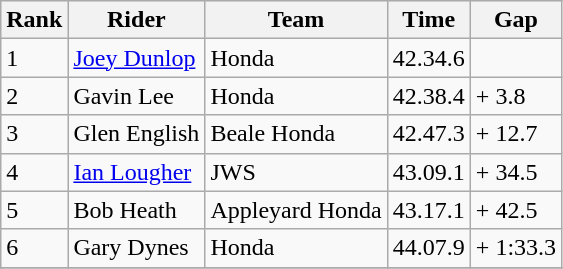<table class="wikitable">
<tr style="background:#efefef;">
<th>Rank</th>
<th>Rider</th>
<th>Team</th>
<th>Time</th>
<th>Gap</th>
</tr>
<tr>
<td>1</td>
<td> <a href='#'>Joey Dunlop</a></td>
<td>Honda</td>
<td>42.34.6</td>
<td></td>
</tr>
<tr>
<td>2</td>
<td> Gavin Lee</td>
<td>Honda</td>
<td>42.38.4</td>
<td>+ 3.8</td>
</tr>
<tr>
<td>3</td>
<td> Glen English</td>
<td>Beale Honda</td>
<td>42.47.3</td>
<td>+ 12.7</td>
</tr>
<tr>
<td>4</td>
<td> <a href='#'>Ian Lougher</a></td>
<td>JWS</td>
<td>43.09.1</td>
<td>+ 34.5</td>
</tr>
<tr>
<td>5</td>
<td>Bob Heath</td>
<td>Appleyard Honda</td>
<td>43.17.1</td>
<td>+ 42.5</td>
</tr>
<tr>
<td>6</td>
<td> Gary Dynes</td>
<td>Honda</td>
<td>44.07.9</td>
<td>+ 1:33.3</td>
</tr>
<tr>
</tr>
</table>
